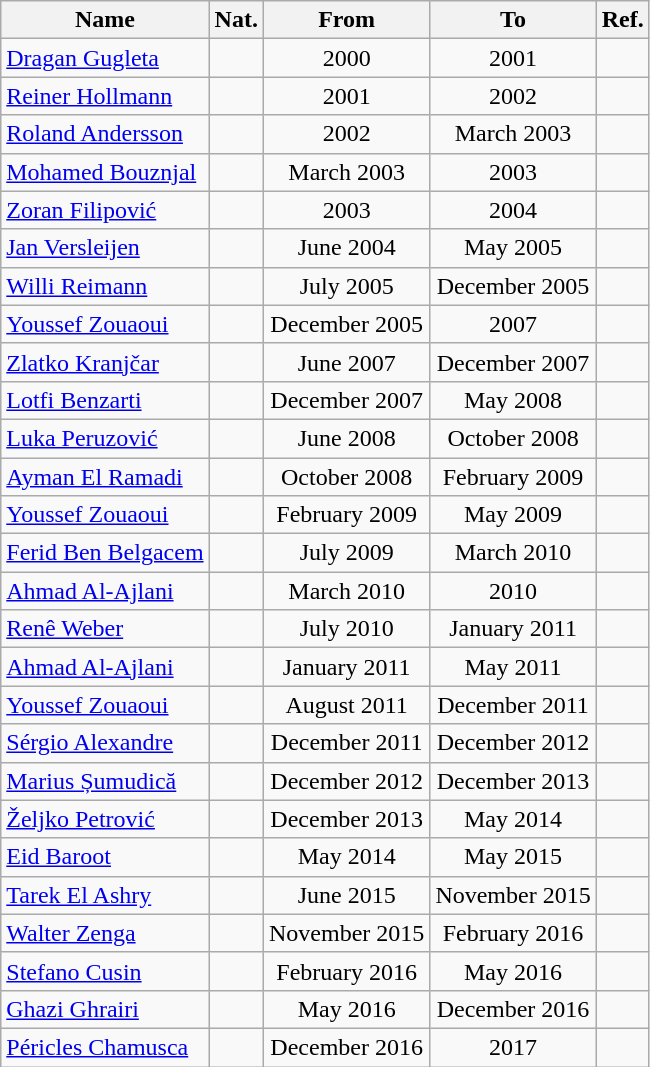<table class="wikitable">
<tr>
<th>Name</th>
<th>Nat.</th>
<th>From</th>
<th>To</th>
<th>Ref.</th>
</tr>
<tr>
<td><a href='#'>Dragan Gugleta</a></td>
<td></td>
<td style="text-align:center">2000</td>
<td style="text-align:center">2001</td>
<td></td>
</tr>
<tr>
<td><a href='#'>Reiner Hollmann</a></td>
<td></td>
<td style="text-align:center">2001</td>
<td style="text-align:center">2002</td>
<td></td>
</tr>
<tr>
<td><a href='#'>Roland Andersson</a></td>
<td></td>
<td style="text-align:center">2002</td>
<td style="text-align:center">March 2003</td>
<td></td>
</tr>
<tr>
<td><a href='#'>Mohamed Bouznjal</a></td>
<td></td>
<td style="text-align:center">March 2003</td>
<td style="text-align:center">2003</td>
<td></td>
</tr>
<tr>
<td><a href='#'>Zoran Filipović</a></td>
<td></td>
<td style="text-align:center">2003</td>
<td style="text-align:center">2004</td>
<td></td>
</tr>
<tr>
<td><a href='#'>Jan Versleijen</a></td>
<td></td>
<td style="text-align:center">June 2004</td>
<td style="text-align:center">May 2005</td>
<td></td>
</tr>
<tr>
<td><a href='#'>Willi Reimann</a></td>
<td></td>
<td style="text-align:center">July 2005</td>
<td style="text-align:center">December 2005</td>
<td></td>
</tr>
<tr>
<td><a href='#'>Youssef Zouaoui</a></td>
<td></td>
<td style="text-align:center">December 2005</td>
<td style="text-align:center">2007</td>
<td></td>
</tr>
<tr>
<td><a href='#'>Zlatko Kranjčar</a></td>
<td></td>
<td style="text-align:center">June 2007</td>
<td style="text-align:center">December 2007</td>
<td></td>
</tr>
<tr>
<td><a href='#'>Lotfi Benzarti</a></td>
<td></td>
<td style="text-align:center">December 2007</td>
<td style="text-align:center">May 2008</td>
<td></td>
</tr>
<tr>
<td><a href='#'>Luka Peruzović</a></td>
<td></td>
<td style="text-align:center">June 2008</td>
<td style="text-align:center">October 2008</td>
<td></td>
</tr>
<tr>
<td><a href='#'>Ayman El Ramadi</a></td>
<td></td>
<td style="text-align:center">October 2008</td>
<td style="text-align:center">February 2009</td>
<td></td>
</tr>
<tr>
<td><a href='#'>Youssef Zouaoui</a></td>
<td></td>
<td style="text-align:center">February 2009</td>
<td style="text-align:center">May 2009</td>
<td></td>
</tr>
<tr>
<td><a href='#'>Ferid Ben Belgacem</a></td>
<td></td>
<td style="text-align:center">July 2009</td>
<td style="text-align:center">March 2010</td>
<td></td>
</tr>
<tr>
<td><a href='#'>Ahmad Al-Ajlani</a></td>
<td></td>
<td style="text-align:center">March 2010</td>
<td style="text-align:center">2010</td>
<td></td>
</tr>
<tr>
<td><a href='#'>Renê Weber</a></td>
<td></td>
<td style="text-align:center">July 2010</td>
<td style="text-align:center">January 2011</td>
<td></td>
</tr>
<tr>
<td><a href='#'>Ahmad Al-Ajlani</a></td>
<td></td>
<td style="text-align:center">January 2011</td>
<td style="text-align:center">May 2011</td>
<td></td>
</tr>
<tr>
<td><a href='#'>Youssef Zouaoui</a></td>
<td></td>
<td style="text-align:center">August 2011</td>
<td style="text-align:center">December 2011</td>
<td></td>
</tr>
<tr>
<td><a href='#'>Sérgio Alexandre</a></td>
<td></td>
<td style="text-align:center">December 2011</td>
<td style="text-align:center">December 2012</td>
<td></td>
</tr>
<tr>
<td><a href='#'>Marius Șumudică</a></td>
<td></td>
<td style="text-align:center">December 2012</td>
<td style="text-align:center">December 2013</td>
<td></td>
</tr>
<tr>
<td><a href='#'>Željko Petrović</a></td>
<td></td>
<td style="text-align:center">December 2013</td>
<td style="text-align:center">May 2014</td>
<td></td>
</tr>
<tr>
<td><a href='#'>Eid Baroot</a></td>
<td></td>
<td style="text-align:center">May 2014</td>
<td style="text-align:center">May 2015</td>
<td></td>
</tr>
<tr>
<td><a href='#'>Tarek El Ashry</a></td>
<td></td>
<td style="text-align:center">June 2015</td>
<td style="text-align:center">November 2015</td>
<td></td>
</tr>
<tr>
<td><a href='#'>Walter Zenga</a></td>
<td></td>
<td style="text-align:center">November 2015</td>
<td style="text-align:center">February 2016</td>
<td></td>
</tr>
<tr>
<td><a href='#'>Stefano Cusin</a></td>
<td></td>
<td style="text-align:center">February 2016</td>
<td style="text-align:center">May 2016</td>
<td></td>
</tr>
<tr>
<td><a href='#'>Ghazi Ghrairi</a></td>
<td></td>
<td style="text-align:center">May 2016</td>
<td style="text-align:center">December 2016</td>
<td></td>
</tr>
<tr>
<td><a href='#'>Péricles Chamusca</a></td>
<td></td>
<td style="text-align:center">December 2016</td>
<td style="text-align:center">2017</td>
<td></td>
</tr>
</table>
